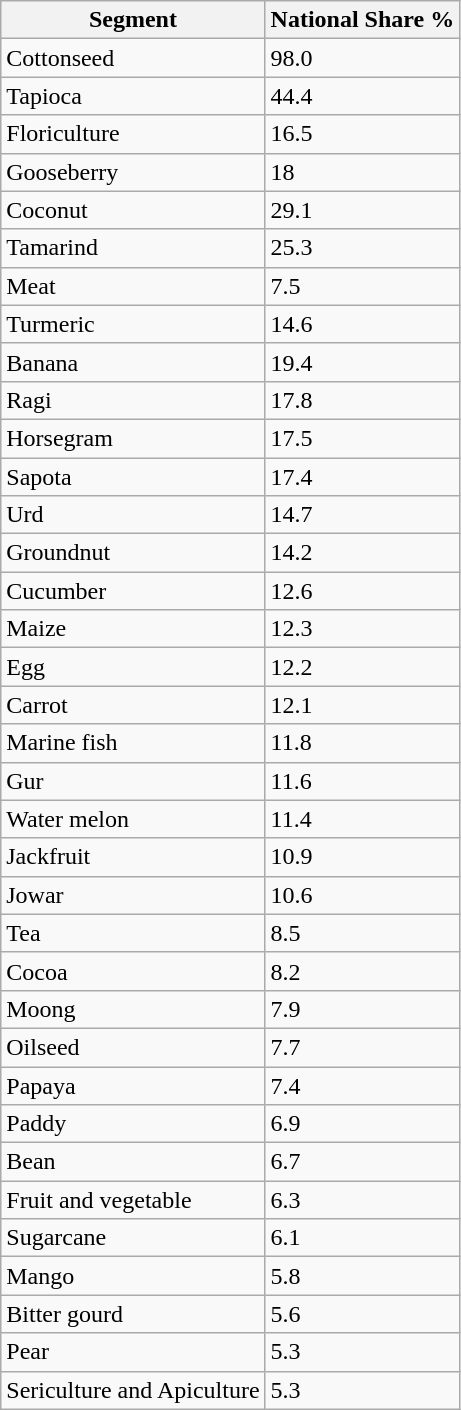<table class="wikitable">
<tr>
<th>Segment</th>
<th>National Share %</th>
</tr>
<tr>
<td>Cottonseed</td>
<td>98.0</td>
</tr>
<tr>
<td>Tapioca</td>
<td>44.4</td>
</tr>
<tr>
<td>Floriculture</td>
<td>16.5</td>
</tr>
<tr>
<td>Gooseberry</td>
<td>18</td>
</tr>
<tr>
<td>Coconut</td>
<td>29.1</td>
</tr>
<tr>
<td>Tamarind</td>
<td>25.3</td>
</tr>
<tr>
<td>Meat</td>
<td>7.5</td>
</tr>
<tr>
<td>Turmeric</td>
<td>14.6</td>
</tr>
<tr>
<td>Banana</td>
<td>19.4</td>
</tr>
<tr>
<td>Ragi</td>
<td>17.8</td>
</tr>
<tr>
<td>Horsegram</td>
<td>17.5</td>
</tr>
<tr>
<td>Sapota</td>
<td>17.4</td>
</tr>
<tr>
<td>Urd</td>
<td>14.7</td>
</tr>
<tr>
<td>Groundnut</td>
<td>14.2</td>
</tr>
<tr>
<td>Cucumber</td>
<td>12.6</td>
</tr>
<tr>
<td>Maize</td>
<td>12.3</td>
</tr>
<tr>
<td>Egg</td>
<td>12.2</td>
</tr>
<tr>
<td>Carrot</td>
<td>12.1</td>
</tr>
<tr>
<td>Marine fish</td>
<td>11.8</td>
</tr>
<tr>
<td>Gur</td>
<td>11.6</td>
</tr>
<tr>
<td>Water melon</td>
<td>11.4</td>
</tr>
<tr>
<td>Jackfruit</td>
<td>10.9</td>
</tr>
<tr>
<td>Jowar</td>
<td>10.6</td>
</tr>
<tr>
<td>Tea</td>
<td>8.5</td>
</tr>
<tr>
<td>Cocoa</td>
<td>8.2</td>
</tr>
<tr>
<td>Moong</td>
<td>7.9</td>
</tr>
<tr>
<td>Oilseed</td>
<td>7.7</td>
</tr>
<tr>
<td>Papaya</td>
<td>7.4</td>
</tr>
<tr>
<td>Paddy</td>
<td>6.9</td>
</tr>
<tr>
<td>Bean</td>
<td>6.7</td>
</tr>
<tr>
<td>Fruit and vegetable</td>
<td>6.3</td>
</tr>
<tr>
<td>Sugarcane</td>
<td>6.1</td>
</tr>
<tr>
<td>Mango</td>
<td>5.8</td>
</tr>
<tr>
<td>Bitter gourd</td>
<td>5.6</td>
</tr>
<tr>
<td>Pear</td>
<td>5.3</td>
</tr>
<tr>
<td>Sericulture and Apiculture</td>
<td>5.3</td>
</tr>
</table>
